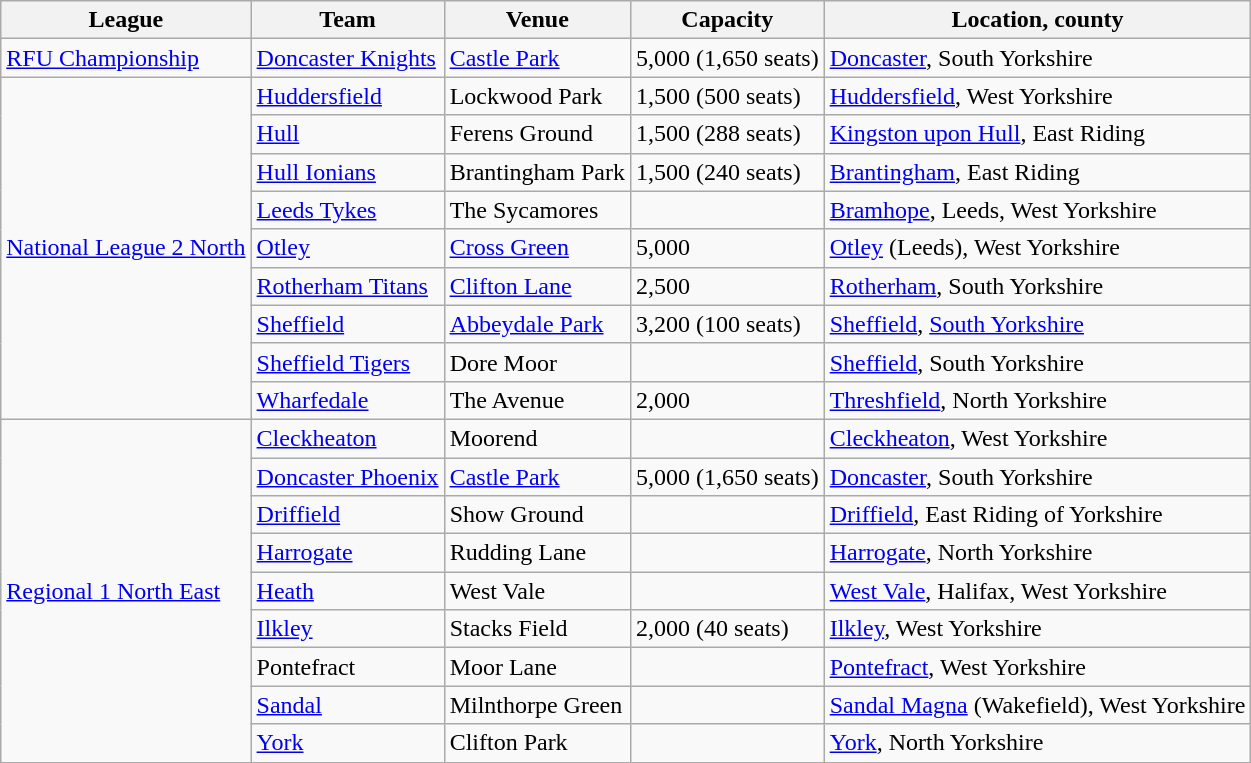<table class="wikitable">
<tr>
<th>League</th>
<th>Team</th>
<th>Venue</th>
<th>Capacity</th>
<th>Location, county</th>
</tr>
<tr>
<td><a href='#'>RFU Championship</a></td>
<td><a href='#'>Doncaster Knights</a></td>
<td><a href='#'>Castle Park</a></td>
<td>5,000 (1,650 seats)</td>
<td><a href='#'>Doncaster</a>, South Yorkshire</td>
</tr>
<tr>
<td rowspan="9"><a href='#'>National League 2 North</a></td>
<td><a href='#'>Huddersfield</a></td>
<td>Lockwood Park</td>
<td>1,500 (500 seats)</td>
<td><a href='#'>Huddersfield</a>, West Yorkshire</td>
</tr>
<tr>
<td><a href='#'>Hull</a></td>
<td>Ferens Ground</td>
<td>1,500 (288 seats)</td>
<td><a href='#'>Kingston upon Hull</a>, East Riding</td>
</tr>
<tr>
<td><a href='#'>Hull Ionians</a></td>
<td>Brantingham Park</td>
<td>1,500 (240 seats)</td>
<td><a href='#'>Brantingham</a>, East Riding</td>
</tr>
<tr>
<td><a href='#'>Leeds Tykes</a></td>
<td>The Sycamores</td>
<td></td>
<td><a href='#'>Bramhope</a>, Leeds, West Yorkshire</td>
</tr>
<tr>
<td><a href='#'>Otley</a></td>
<td><a href='#'>Cross Green</a></td>
<td>5,000</td>
<td><a href='#'>Otley</a> (Leeds), West Yorkshire</td>
</tr>
<tr>
<td><a href='#'>Rotherham Titans</a></td>
<td><a href='#'>Clifton Lane</a></td>
<td>2,500</td>
<td><a href='#'>Rotherham</a>, South Yorkshire</td>
</tr>
<tr>
<td><a href='#'>Sheffield</a></td>
<td><a href='#'>Abbeydale Park</a></td>
<td>3,200 (100 seats)</td>
<td><a href='#'>Sheffield</a>, <a href='#'>South Yorkshire</a></td>
</tr>
<tr>
<td><a href='#'>Sheffield Tigers</a></td>
<td>Dore Moor</td>
<td></td>
<td><a href='#'>Sheffield</a>, South Yorkshire</td>
</tr>
<tr>
<td><a href='#'>Wharfedale</a></td>
<td>The Avenue</td>
<td>2,000</td>
<td><a href='#'>Threshfield</a>, North Yorkshire</td>
</tr>
<tr>
<td rowspan="9"><a href='#'>Regional 1 North East</a></td>
<td><a href='#'>Cleckheaton</a></td>
<td>Moorend</td>
<td></td>
<td><a href='#'>Cleckheaton</a>, West Yorkshire</td>
</tr>
<tr>
<td><a href='#'>Doncaster Phoenix</a></td>
<td><a href='#'>Castle Park</a></td>
<td>5,000 (1,650 seats)</td>
<td><a href='#'>Doncaster</a>, South Yorkshire</td>
</tr>
<tr>
<td><a href='#'>Driffield</a></td>
<td>Show Ground</td>
<td></td>
<td><a href='#'>Driffield</a>, East Riding of Yorkshire</td>
</tr>
<tr>
<td><a href='#'>Harrogate</a></td>
<td>Rudding Lane</td>
<td></td>
<td><a href='#'>Harrogate</a>, North Yorkshire</td>
</tr>
<tr>
<td><a href='#'>Heath</a></td>
<td>West Vale</td>
<td></td>
<td><a href='#'>West Vale</a>, Halifax, West Yorkshire</td>
</tr>
<tr>
<td><a href='#'>Ilkley</a></td>
<td>Stacks Field</td>
<td>2,000 (40 seats)</td>
<td><a href='#'>Ilkley</a>, West Yorkshire</td>
</tr>
<tr>
<td>Pontefract</td>
<td>Moor Lane</td>
<td></td>
<td><a href='#'>Pontefract</a>, West Yorkshire</td>
</tr>
<tr>
<td><a href='#'>Sandal</a></td>
<td>Milnthorpe Green</td>
<td></td>
<td><a href='#'>Sandal Magna</a> (Wakefield), West Yorkshire</td>
</tr>
<tr>
<td><a href='#'>York</a></td>
<td>Clifton Park</td>
<td></td>
<td><a href='#'>York</a>, North Yorkshire</td>
</tr>
</table>
